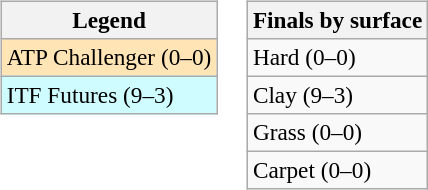<table>
<tr valign=top>
<td><br><table class=wikitable style=font-size:97%>
<tr>
<th>Legend</th>
</tr>
<tr bgcolor=moccasin>
<td>ATP Challenger (0–0)</td>
</tr>
<tr bgcolor=cffcff>
<td>ITF Futures (9–3)</td>
</tr>
</table>
</td>
<td><br><table class=wikitable style=font-size:97%>
<tr>
<th>Finals by surface</th>
</tr>
<tr>
<td>Hard (0–0)</td>
</tr>
<tr>
<td>Clay (9–3)</td>
</tr>
<tr>
<td>Grass (0–0)</td>
</tr>
<tr>
<td>Carpet (0–0)</td>
</tr>
</table>
</td>
</tr>
</table>
